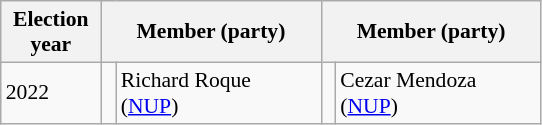<table class=wikitable style="font-size:90%">
<tr>
<th width=60px>Election<br>year</th>
<th colspan=2 width=140px>Member (party)</th>
<th colspan=2 width=140px>Member (party)</th>
</tr>
<tr>
<td>2022</td>
<td bgcolor=></td>
<td>Richard Roque<br>(<a href='#'>NUP</a>)</td>
<td bgcolor=></td>
<td>Cezar Mendoza<br>(<a href='#'>NUP</a>)</td>
</tr>
</table>
